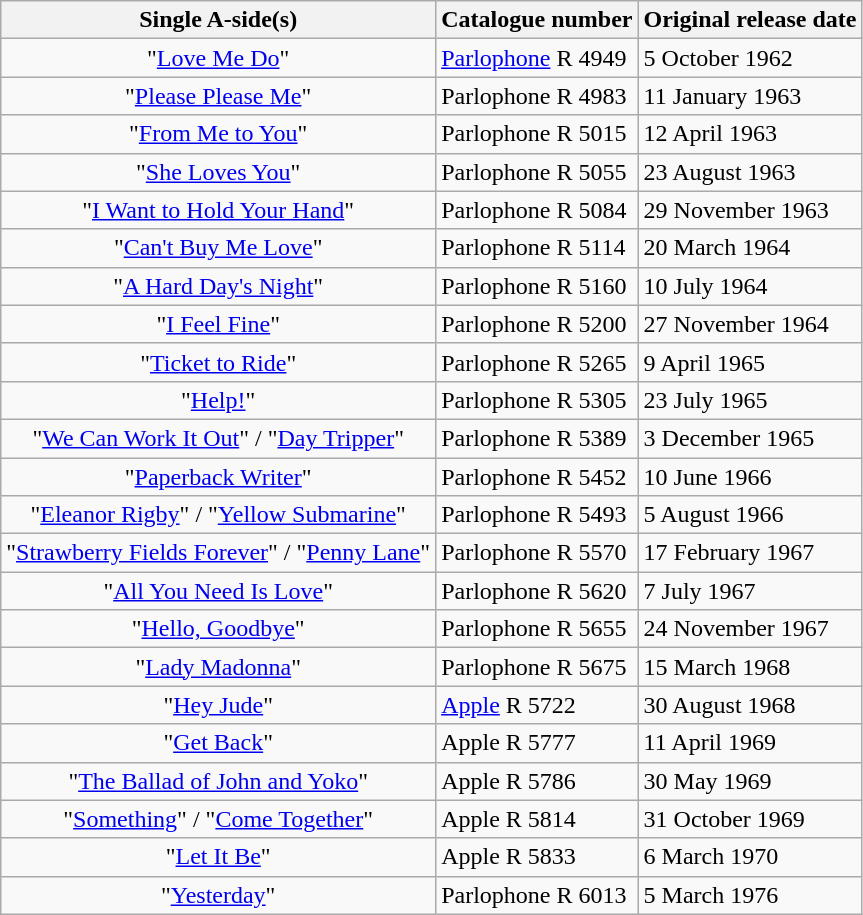<table class="wikitable">
<tr>
<th scope="col">Single A-side(s)</th>
<th scope="col">Catalogue number</th>
<th scope="col">Original release date</th>
</tr>
<tr>
<td scope="row" align="center">"<a href='#'>Love Me Do</a>"</td>
<td><a href='#'>Parlophone</a> R 4949</td>
<td>5 October 1962</td>
</tr>
<tr -->
<td scope="row" align="center">"<a href='#'>Please Please Me</a>"</td>
<td>Parlophone R 4983</td>
<td>11 January 1963</td>
</tr>
<tr -->
<td scope="row" align="center">"<a href='#'>From Me to You</a>"</td>
<td>Parlophone R 5015</td>
<td>12 April 1963</td>
</tr>
<tr -->
<td scope="row" align="center">"<a href='#'>She Loves You</a>"</td>
<td>Parlophone R 5055</td>
<td>23 August 1963</td>
</tr>
<tr -->
<td scope="row" align="center">"<a href='#'>I Want to Hold Your Hand</a>"</td>
<td>Parlophone R 5084</td>
<td>29 November 1963</td>
</tr>
<tr -->
<td scope="row" align="center">"<a href='#'>Can't Buy Me Love</a>"</td>
<td>Parlophone R 5114</td>
<td>20 March 1964</td>
</tr>
<tr -->
<td scope="row" align="center">"<a href='#'>A Hard Day's Night</a>"</td>
<td>Parlophone R 5160</td>
<td>10 July 1964</td>
</tr>
<tr -->
<td scope="row" align="center">"<a href='#'>I Feel Fine</a>"</td>
<td>Parlophone R 5200</td>
<td>27 November 1964</td>
</tr>
<tr -->
<td scope="row" align="center">"<a href='#'>Ticket to Ride</a>"</td>
<td>Parlophone R 5265</td>
<td>9 April 1965</td>
</tr>
<tr -->
<td scope="row" align="center">"<a href='#'>Help!</a>"</td>
<td>Parlophone R 5305</td>
<td>23 July 1965</td>
</tr>
<tr -->
<td scope="row" align="center">"<a href='#'>We Can Work It Out</a>" / "<a href='#'>Day Tripper</a>"</td>
<td>Parlophone R 5389</td>
<td>3 December 1965</td>
</tr>
<tr -->
<td scope="row" align="center">"<a href='#'>Paperback Writer</a>"</td>
<td>Parlophone R 5452</td>
<td>10 June 1966</td>
</tr>
<tr -->
<td scope="row" align="center">"<a href='#'>Eleanor Rigby</a>" / "<a href='#'>Yellow Submarine</a>"</td>
<td>Parlophone R 5493</td>
<td>5 August 1966</td>
</tr>
<tr -->
<td scope="row" align="center">"<a href='#'>Strawberry Fields Forever</a>" / "<a href='#'>Penny Lane</a>"</td>
<td>Parlophone R 5570</td>
<td>17 February 1967</td>
</tr>
<tr -->
<td scope="row" align="center">"<a href='#'>All You Need Is Love</a>"</td>
<td>Parlophone R 5620</td>
<td>7 July 1967</td>
</tr>
<tr -->
<td scope="row" align="center">"<a href='#'>Hello, Goodbye</a>"</td>
<td>Parlophone R 5655</td>
<td>24 November 1967</td>
</tr>
<tr -->
<td scope="row" align="center">"<a href='#'>Lady Madonna</a>"</td>
<td>Parlophone R 5675</td>
<td>15 March 1968</td>
</tr>
<tr -->
<td scope="row" align="center">"<a href='#'>Hey Jude</a>"</td>
<td><a href='#'>Apple</a> R 5722</td>
<td>30 August 1968</td>
</tr>
<tr -->
<td scope="row" align="center">"<a href='#'>Get Back</a>"</td>
<td>Apple R 5777</td>
<td>11 April 1969</td>
</tr>
<tr -->
<td scope="row" align="center">"<a href='#'>The Ballad of John and Yoko</a>"</td>
<td>Apple R 5786</td>
<td>30 May 1969</td>
</tr>
<tr -->
<td scope="row" align="center">"<a href='#'>Something</a>" / "<a href='#'>Come Together</a>"</td>
<td>Apple R 5814</td>
<td>31 October 1969</td>
</tr>
<tr -->
<td scope="row" align="center">"<a href='#'>Let It Be</a>"</td>
<td>Apple R 5833</td>
<td>6 March 1970</td>
</tr>
<tr -->
<td scope="row" align="center">"<a href='#'>Yesterday</a>"</td>
<td>Parlophone R 6013</td>
<td>5 March 1976</td>
</tr>
</table>
